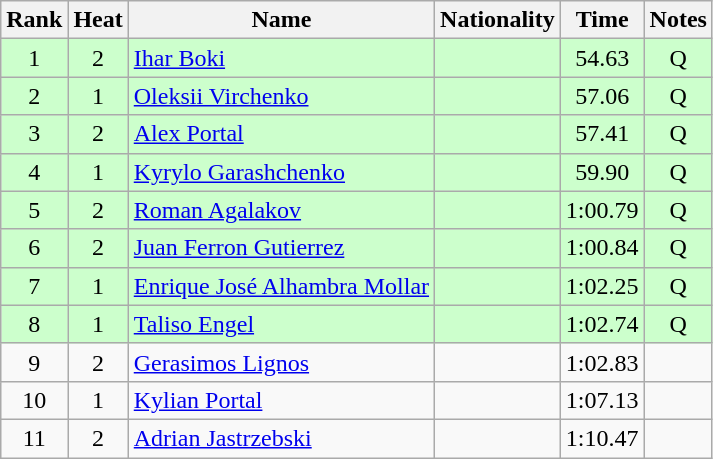<table class="wikitable sortable" style="text-align:center">
<tr>
<th>Rank</th>
<th>Heat</th>
<th>Name</th>
<th>Nationality</th>
<th>Time</th>
<th>Notes</th>
</tr>
<tr bgcolor=ccffcc>
<td>1</td>
<td>2</td>
<td align=left><a href='#'>Ihar Boki</a></td>
<td align=left></td>
<td>54.63</td>
<td>Q</td>
</tr>
<tr bgcolor=ccffcc>
<td>2</td>
<td>1</td>
<td align=left><a href='#'>Oleksii Virchenko</a></td>
<td align=left></td>
<td>57.06</td>
<td>Q</td>
</tr>
<tr bgcolor=ccffcc>
<td>3</td>
<td>2</td>
<td align=left><a href='#'>Alex Portal</a></td>
<td align=left></td>
<td>57.41</td>
<td>Q</td>
</tr>
<tr bgcolor=ccffcc>
<td>4</td>
<td>1</td>
<td align=left><a href='#'>Kyrylo Garashchenko</a></td>
<td align=left></td>
<td>59.90</td>
<td>Q</td>
</tr>
<tr bgcolor=ccffcc>
<td>5</td>
<td>2</td>
<td align=left><a href='#'>Roman Agalakov</a></td>
<td align=left></td>
<td>1:00.79</td>
<td>Q</td>
</tr>
<tr bgcolor=ccffcc>
<td>6</td>
<td>2</td>
<td align=left><a href='#'>Juan Ferron Gutierrez</a></td>
<td align=left></td>
<td>1:00.84</td>
<td>Q</td>
</tr>
<tr bgcolor=ccffcc>
<td>7</td>
<td>1</td>
<td align=left><a href='#'>Enrique José Alhambra Mollar</a></td>
<td align=left></td>
<td>1:02.25</td>
<td>Q</td>
</tr>
<tr bgcolor=ccffcc>
<td>8</td>
<td>1</td>
<td align=left><a href='#'>Taliso Engel</a></td>
<td align=left></td>
<td>1:02.74</td>
<td>Q</td>
</tr>
<tr>
<td>9</td>
<td>2</td>
<td align=left><a href='#'>Gerasimos Lignos</a></td>
<td align=left></td>
<td>1:02.83</td>
<td></td>
</tr>
<tr>
<td>10</td>
<td>1</td>
<td align=left><a href='#'>Kylian Portal</a></td>
<td align=left></td>
<td>1:07.13</td>
<td></td>
</tr>
<tr>
<td>11</td>
<td>2</td>
<td align=left><a href='#'>Adrian Jastrzebski</a></td>
<td align=left></td>
<td>1:10.47</td>
<td></td>
</tr>
</table>
